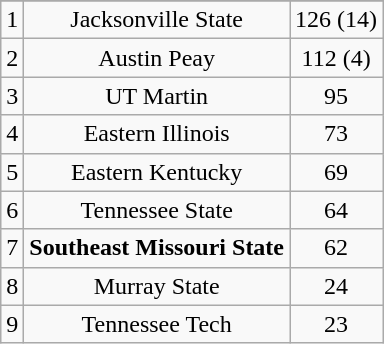<table class="wikitable" style="display: inline-table;">
<tr align="center">
</tr>
<tr align="center">
<td>1</td>
<td>Jacksonville State</td>
<td>126 (14)</td>
</tr>
<tr align="center">
<td>2</td>
<td>Austin Peay</td>
<td>112 (4)</td>
</tr>
<tr align="center">
<td>3</td>
<td>UT Martin</td>
<td>95</td>
</tr>
<tr align="center">
<td>4</td>
<td>Eastern Illinois</td>
<td>73</td>
</tr>
<tr align="center">
<td>5</td>
<td>Eastern Kentucky</td>
<td>69</td>
</tr>
<tr align="center">
<td>6</td>
<td>Tennessee State</td>
<td>64</td>
</tr>
<tr align="center">
<td>7</td>
<td><strong>Southeast Missouri State</strong></td>
<td>62</td>
</tr>
<tr align="center">
<td>8</td>
<td>Murray State</td>
<td>24</td>
</tr>
<tr align="center">
<td>9</td>
<td>Tennessee Tech</td>
<td>23</td>
</tr>
</table>
